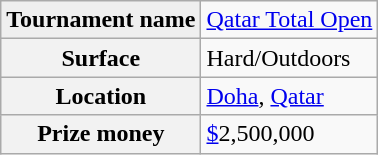<table class="wikitable">
<tr>
<td bgcolor="#EFEFEF"><strong>Tournament name</strong></td>
<td><a href='#'>Qatar Total Open</a></td>
</tr>
<tr>
<th>Surface</th>
<td>Hard/Outdoors</td>
</tr>
<tr>
<th>Location</th>
<td><a href='#'>Doha</a>, <a href='#'>Qatar</a></td>
</tr>
<tr>
<th>Prize money</th>
<td><a href='#'>$</a>2,500,000</td>
</tr>
</table>
